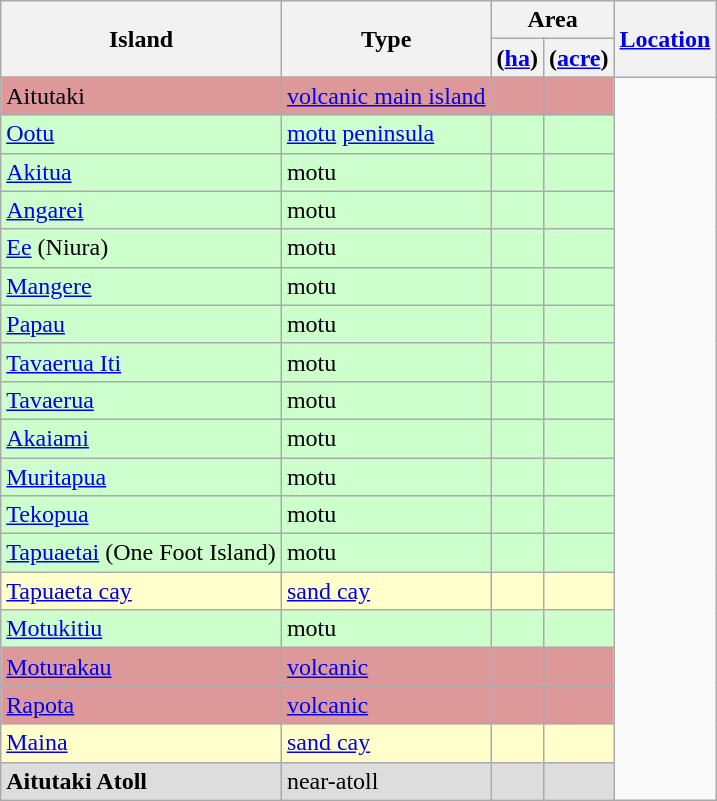<table class="wikitable sortable">
<tr>
<th scope="col" rowspan=2>Island</th>
<th scope="col" rowspan=2>Type</th>
<th scope="col" colspan=2>Area</th>
<th scope="col" rowspan=2><a href='#'>Location</a></th>
</tr>
<tr>
<th scope="col">(<a href='#'>ha</a>)</th>
<th scope="col">(<a href='#'>acre</a>)</th>
</tr>
<tr style="background: #D99;">
<td>Aitutaki</td>
<td><a href='#'>volcanic main island</a></td>
<td></td>
<td><br></td>
</tr>
<tr style="background: #CFC;">
<td><a href='#'>Ootu</a></td>
<td><a href='#'>motu</a> <a href='#'>peninsula</a></td>
<td></td>
<td> </td>
</tr>
<tr style="background: #CFC;">
<td><a href='#'>Akitua</a></td>
<td>motu</td>
<td></td>
<td></td>
</tr>
<tr style="background: #CFC;">
<td><a href='#'>Angarei</a></td>
<td>motu</td>
<td></td>
<td></td>
</tr>
<tr style="background: #CFC;">
<td><a href='#'>Ee</a> (Niura)</td>
<td>motu</td>
<td></td>
<td> </td>
</tr>
<tr style="background: #CFC;">
<td><a href='#'>Mangere</a></td>
<td>motu</td>
<td></td>
<td> </td>
</tr>
<tr style="background: #CFC;">
<td><a href='#'>Papau</a></td>
<td>motu</td>
<td></td>
<td> </td>
</tr>
<tr style="background: #CFC;">
<td><a href='#'>Tavaerua Iti</a></td>
<td>motu</td>
<td></td>
<td> </td>
</tr>
<tr style="background: #CFC;">
<td><a href='#'>Tavaerua</a></td>
<td>motu</td>
<td></td>
<td> </td>
</tr>
<tr style="background: #CFC;">
<td><a href='#'>Akaiami</a></td>
<td>motu</td>
<td></td>
<td> </td>
</tr>
<tr style="background: #CFC;">
<td><a href='#'>Muritapua</a></td>
<td>motu</td>
<td></td>
<td> </td>
</tr>
<tr style="background: #CFC;">
<td><a href='#'>Tekopua</a></td>
<td>motu</td>
<td></td>
<td> </td>
</tr>
<tr style="background: #CFC;">
<td><a href='#'>Tapuaetai</a> (One Foot Island)</td>
<td>motu</td>
<td></td>
<td> </td>
</tr>
<tr style="background: #FFC;">
<td><a href='#'>Tapuaeta cay</a></td>
<td><a href='#'>sand cay</a></td>
<td></td>
<td> </td>
</tr>
<tr style="background: #CFC;">
<td><a href='#'>Motukitiu</a></td>
<td>motu</td>
<td></td>
<td> </td>
</tr>
<tr style="background: #D99;">
<td><a href='#'>Moturakau</a></td>
<td><a href='#'>volcanic</a></td>
<td></td>
<td> </td>
</tr>
<tr style="background: #D99;">
<td><a href='#'>Rapota</a></td>
<td><a href='#'>volcanic</a></td>
<td></td>
<td> </td>
</tr>
<tr style="background: #FFC;">
<td><a href='#'>Maina</a></td>
<td><a href='#'>sand cay</a></td>
<td></td>
<td> </td>
</tr>
<tr style="background: #DDD;" class="sortbottom">
<td><strong>Aitutaki Atoll</strong></td>
<td>near-atoll</td>
<td></td>
<td> </td>
</tr>
</table>
